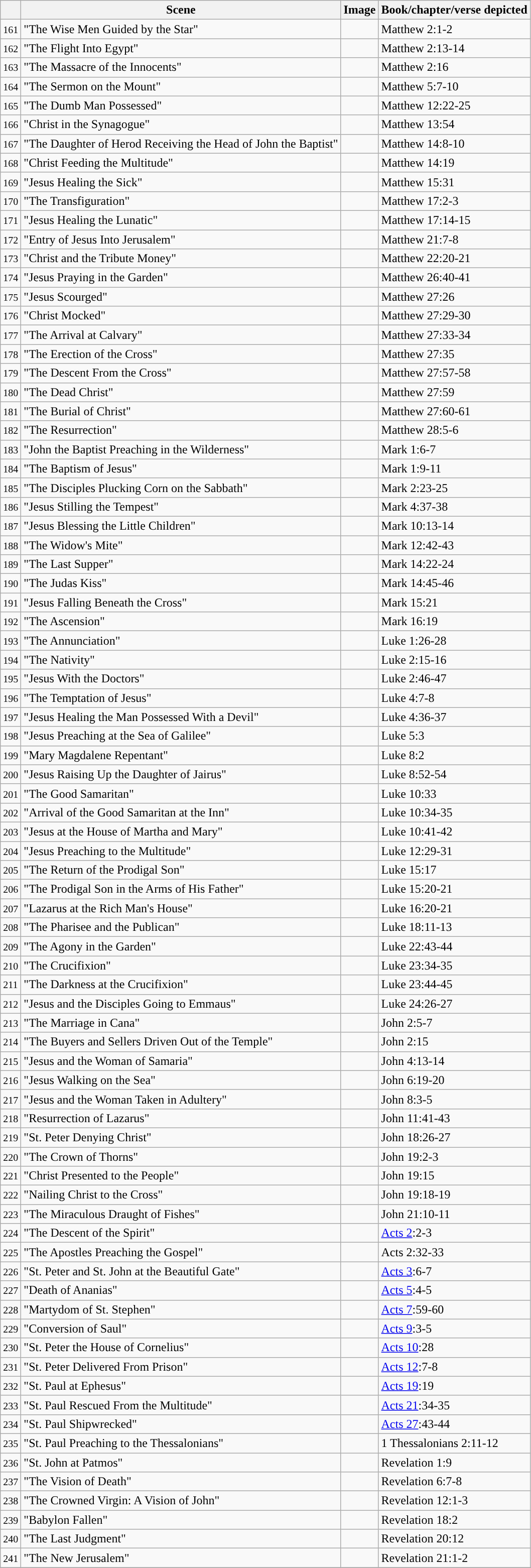<table class="wikitable sortable" align="center">
<tr>
<th style="background-color:"></th>
<th style="background-color:">Scene</th>
<th style="background-color:">Image</th>
<th style="background-color:">Book/chapter/verse depicted</th>
</tr>
<tr>
<td><small>161</small></td>
<td>"The Wise Men Guided by the Star"</td>
<td></td>
<td>Matthew 2:1-2</td>
</tr>
<tr>
<td><small>162</small></td>
<td>"The Flight Into Egypt"</td>
<td></td>
<td>Matthew 2:13-14</td>
</tr>
<tr>
<td><small>163</small></td>
<td>"The Massacre of the Innocents"</td>
<td></td>
<td>Matthew 2:16</td>
</tr>
<tr>
<td><small>164</small></td>
<td>"The Sermon on the Mount"</td>
<td></td>
<td>Matthew 5:7-10</td>
</tr>
<tr>
<td><small>165</small></td>
<td>"The Dumb Man Possessed"</td>
<td></td>
<td>Matthew 12:22-25</td>
</tr>
<tr>
<td><small>166</small></td>
<td>"Christ in the Synagogue"</td>
<td></td>
<td>Matthew 13:54</td>
</tr>
<tr>
<td><small>167</small></td>
<td>"The Daughter of Herod Receiving the Head of John the Baptist"</td>
<td></td>
<td>Matthew 14:8-10</td>
</tr>
<tr>
<td><small>168</small></td>
<td>"Christ Feeding the Multitude"</td>
<td></td>
<td>Matthew 14:19</td>
</tr>
<tr>
<td><small>169</small></td>
<td>"Jesus Healing the Sick"</td>
<td></td>
<td>Matthew 15:31</td>
</tr>
<tr>
<td><small>170</small></td>
<td>"The Transfiguration"</td>
<td></td>
<td>Matthew 17:2-3</td>
</tr>
<tr>
<td><small>171</small></td>
<td>"Jesus Healing the Lunatic"</td>
<td></td>
<td>Matthew 17:14-15</td>
</tr>
<tr>
<td><small>172</small></td>
<td>"Entry of Jesus Into Jerusalem"</td>
<td></td>
<td>Matthew 21:7-8</td>
</tr>
<tr>
<td><small>173</small></td>
<td>"Christ and the Tribute Money"</td>
<td></td>
<td>Matthew 22:20-21</td>
</tr>
<tr>
<td><small>174</small></td>
<td>"Jesus Praying in the Garden"</td>
<td></td>
<td>Matthew 26:40-41</td>
</tr>
<tr>
<td><small>175</small></td>
<td>"Jesus Scourged"</td>
<td></td>
<td>Matthew 27:26</td>
</tr>
<tr>
<td><small>176</small></td>
<td>"Christ Mocked"</td>
<td></td>
<td>Matthew 27:29-30</td>
</tr>
<tr>
<td><small>177</small></td>
<td>"The Arrival at Calvary"</td>
<td></td>
<td>Matthew 27:33-34</td>
</tr>
<tr>
<td><small>178</small></td>
<td>"The Erection of the Cross"</td>
<td></td>
<td>Matthew 27:35</td>
</tr>
<tr>
<td><small>179</small></td>
<td>"The Descent From the Cross"</td>
<td></td>
<td>Matthew 27:57-58</td>
</tr>
<tr>
<td><small>180</small></td>
<td>"The Dead Christ"</td>
<td></td>
<td>Matthew 27:59</td>
</tr>
<tr>
<td><small>181</small></td>
<td>"The Burial of Christ"</td>
<td></td>
<td>Matthew 27:60-61</td>
</tr>
<tr>
<td><small>182</small></td>
<td>"The Resurrection"</td>
<td></td>
<td>Matthew 28:5-6</td>
</tr>
<tr>
<td><small>183</small></td>
<td>"John the Baptist Preaching in the Wilderness"</td>
<td></td>
<td>Mark 1:6-7</td>
</tr>
<tr>
<td><small>184</small></td>
<td>"The Baptism of Jesus"</td>
<td></td>
<td>Mark 1:9-11</td>
</tr>
<tr>
<td><small>185</small></td>
<td>"The Disciples Plucking Corn on the Sabbath"</td>
<td></td>
<td>Mark 2:23-25</td>
</tr>
<tr>
<td><small>186</small></td>
<td>"Jesus Stilling the Tempest"</td>
<td></td>
<td>Mark 4:37-38</td>
</tr>
<tr>
<td><small>187</small></td>
<td>"Jesus Blessing the Little Children"</td>
<td></td>
<td>Mark 10:13-14</td>
</tr>
<tr>
<td><small>188</small></td>
<td>"The Widow's Mite"</td>
<td></td>
<td>Mark 12:42-43</td>
</tr>
<tr>
<td><small>189</small></td>
<td>"The Last Supper"</td>
<td></td>
<td>Mark 14:22-24</td>
</tr>
<tr>
<td><small>190</small></td>
<td>"The Judas Kiss"</td>
<td></td>
<td>Mark 14:45-46</td>
</tr>
<tr>
<td><small>191</small></td>
<td>"Jesus Falling Beneath the Cross"</td>
<td></td>
<td>Mark 15:21</td>
</tr>
<tr>
<td><small>192</small></td>
<td>"The Ascension"</td>
<td></td>
<td>Mark 16:19</td>
</tr>
<tr>
<td><small>193</small></td>
<td>"The Annunciation"</td>
<td></td>
<td>Luke 1:26-28</td>
</tr>
<tr>
<td><small>194</small></td>
<td>"The Nativity"</td>
<td></td>
<td>Luke 2:15-16</td>
</tr>
<tr>
<td><small>195</small></td>
<td>"Jesus With the Doctors"</td>
<td></td>
<td>Luke 2:46-47</td>
</tr>
<tr>
<td><small>196</small></td>
<td>"The Temptation of Jesus"</td>
<td></td>
<td>Luke 4:7-8</td>
</tr>
<tr>
<td><small>197</small></td>
<td>"Jesus Healing the Man Possessed With a Devil"</td>
<td></td>
<td>Luke 4:36-37</td>
</tr>
<tr>
<td><small>198</small></td>
<td>"Jesus Preaching at the Sea of Galilee"</td>
<td></td>
<td>Luke 5:3</td>
</tr>
<tr>
<td><small>199</small></td>
<td>"Mary Magdalene Repentant"</td>
<td></td>
<td>Luke 8:2</td>
</tr>
<tr>
<td><small>200</small></td>
<td>"Jesus Raising Up the Daughter of Jairus"</td>
<td></td>
<td>Luke 8:52-54</td>
</tr>
<tr>
<td><small>201</small></td>
<td>"The Good Samaritan"</td>
<td></td>
<td>Luke 10:33</td>
</tr>
<tr>
<td><small>202</small></td>
<td>"Arrival of the Good Samaritan at the Inn"</td>
<td></td>
<td>Luke 10:34-35</td>
</tr>
<tr>
<td><small>203</small></td>
<td>"Jesus at the House of Martha and Mary"</td>
<td></td>
<td>Luke 10:41-42</td>
</tr>
<tr>
<td><small>204</small></td>
<td>"Jesus Preaching to the Multitude"</td>
<td></td>
<td>Luke 12:29-31</td>
</tr>
<tr>
<td><small>205</small></td>
<td>"The Return of the Prodigal Son"</td>
<td></td>
<td>Luke 15:17</td>
</tr>
<tr>
<td><small>206</small></td>
<td>"The Prodigal Son in the Arms of His Father"</td>
<td></td>
<td>Luke 15:20-21</td>
</tr>
<tr>
<td><small>207</small></td>
<td>"Lazarus at the Rich Man's House"</td>
<td></td>
<td>Luke 16:20-21</td>
</tr>
<tr>
<td><small>208</small></td>
<td>"The Pharisee and the Publican"</td>
<td></td>
<td>Luke 18:11-13</td>
</tr>
<tr>
<td><small>209</small></td>
<td>"The Agony in the Garden"</td>
<td></td>
<td>Luke 22:43-44</td>
</tr>
<tr>
<td><small>210</small></td>
<td>"The Crucifixion"</td>
<td></td>
<td>Luke 23:34-35</td>
</tr>
<tr>
<td><small>211</small></td>
<td>"The Darkness at the Crucifixion"</td>
<td></td>
<td>Luke 23:44-45</td>
</tr>
<tr>
<td><small>212</small></td>
<td>"Jesus and the Disciples Going to Emmaus"</td>
<td></td>
<td>Luke 24:26-27</td>
</tr>
<tr>
<td><small>213</small></td>
<td>"The Marriage in Cana"</td>
<td></td>
<td>John 2:5-7</td>
</tr>
<tr>
<td><small>214</small></td>
<td>"The Buyers and Sellers Driven Out of the Temple"</td>
<td></td>
<td>John 2:15</td>
</tr>
<tr>
<td><small>215</small></td>
<td>"Jesus and the Woman of Samaria"</td>
<td></td>
<td>John 4:13-14</td>
</tr>
<tr>
<td><small>216</small></td>
<td>"Jesus Walking on the Sea"</td>
<td></td>
<td>John 6:19-20</td>
</tr>
<tr>
<td><small>217</small></td>
<td>"Jesus and the Woman Taken in Adultery"</td>
<td></td>
<td>John 8:3-5</td>
</tr>
<tr>
<td><small>218</small></td>
<td>"Resurrection of Lazarus"</td>
<td></td>
<td>John 11:41-43</td>
</tr>
<tr>
<td><small>219</small></td>
<td>"St. Peter Denying Christ"</td>
<td></td>
<td>John 18:26-27</td>
</tr>
<tr>
<td><small>220</small></td>
<td>"The Crown of Thorns"</td>
<td></td>
<td>John 19:2-3</td>
</tr>
<tr>
<td><small>221</small></td>
<td>"Christ Presented to the People"</td>
<td></td>
<td>John 19:15</td>
</tr>
<tr>
<td><small>222</small></td>
<td>"Nailing Christ to the Cross"</td>
<td></td>
<td>John 19:18-19</td>
</tr>
<tr>
<td><small>223</small></td>
<td>"The Miraculous Draught of Fishes"</td>
<td></td>
<td>John 21:10-11</td>
</tr>
<tr>
<td><small>224</small></td>
<td>"The Descent of the Spirit"</td>
<td></td>
<td><a href='#'>Acts 2</a>:2-3</td>
</tr>
<tr>
<td><small>225</small></td>
<td>"The Apostles Preaching the Gospel"</td>
<td></td>
<td>Acts 2:32-33</td>
</tr>
<tr>
<td><small>226</small></td>
<td>"St. Peter and St. John at the Beautiful Gate"</td>
<td></td>
<td><a href='#'>Acts 3</a>:6-7</td>
</tr>
<tr>
<td><small>227</small></td>
<td>"Death of Ananias"</td>
<td></td>
<td><a href='#'>Acts 5</a>:4-5</td>
</tr>
<tr>
<td><small>228</small></td>
<td>"Martydom of St. Stephen"</td>
<td></td>
<td><a href='#'>Acts 7</a>:59-60</td>
</tr>
<tr>
<td><small>229</small></td>
<td>"Conversion of Saul"</td>
<td></td>
<td><a href='#'>Acts 9</a>:3-5</td>
</tr>
<tr>
<td><small>230</small></td>
<td>"St. Peter the House of Cornelius"</td>
<td></td>
<td><a href='#'>Acts 10</a>:28</td>
</tr>
<tr>
<td><small>231</small></td>
<td>"St. Peter Delivered From Prison"</td>
<td></td>
<td><a href='#'>Acts 12</a>:7-8</td>
</tr>
<tr>
<td><small>232</small></td>
<td>"St. Paul at Ephesus"</td>
<td></td>
<td><a href='#'>Acts 19</a>:19</td>
</tr>
<tr>
<td><small>233</small></td>
<td>"St. Paul Rescued From the Multitude"</td>
<td></td>
<td><a href='#'>Acts 21</a>:34-35</td>
</tr>
<tr>
<td><small>234</small></td>
<td>"St. Paul Shipwrecked"</td>
<td></td>
<td><a href='#'>Acts 27</a>:43-44</td>
</tr>
<tr>
<td><small>235</small></td>
<td>"St. Paul Preaching to the Thessalonians"</td>
<td></td>
<td>1 Thessalonians 2:11-12</td>
</tr>
<tr>
<td><small>236</small></td>
<td>"St. John at Patmos"</td>
<td></td>
<td>Revelation 1:9</td>
</tr>
<tr>
<td><small>237</small></td>
<td>"The Vision of Death"</td>
<td></td>
<td>Revelation 6:7-8</td>
</tr>
<tr>
<td><small>238</small></td>
<td>"The Crowned Virgin: A Vision of John"</td>
<td></td>
<td>Revelation 12:1-3</td>
</tr>
<tr>
<td><small>239</small></td>
<td>"Babylon Fallen"</td>
<td></td>
<td>Revelation 18:2</td>
</tr>
<tr>
<td><small>240</small></td>
<td>"The Last Judgment"</td>
<td></td>
<td>Revelation 20:12</td>
</tr>
<tr>
<td><small>241</small></td>
<td>"The New Jerusalem"</td>
<td></td>
<td>Revelation 21:1-2</td>
</tr>
<tr>
</tr>
</table>
